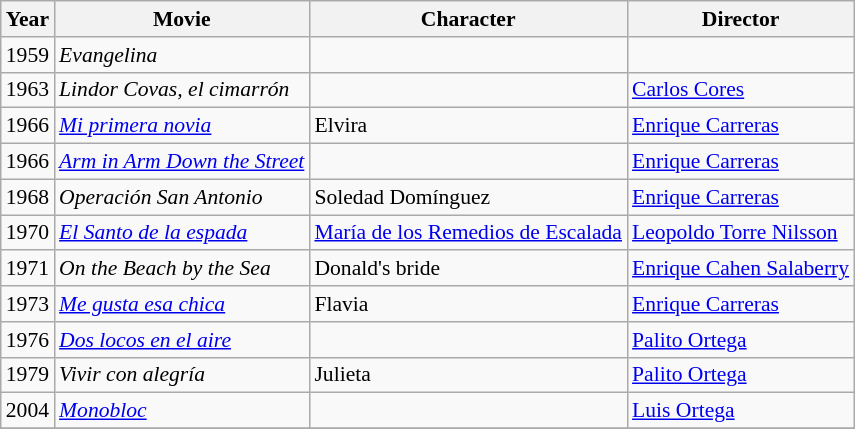<table class="wikitable" style="font-size: 90%;">
<tr>
<th>Year</th>
<th>Movie</th>
<th>Character</th>
<th>Director</th>
</tr>
<tr>
<td>1959</td>
<td><em>Evangelina</em></td>
<td></td>
<td></td>
</tr>
<tr>
<td>1963</td>
<td><em>Lindor Covas, el cimarrón</em></td>
<td></td>
<td><a href='#'>Carlos Cores</a></td>
</tr>
<tr>
<td>1966</td>
<td><em><a href='#'>Mi primera novia</a></em></td>
<td>Elvira</td>
<td><a href='#'>Enrique Carreras</a></td>
</tr>
<tr>
<td>1966</td>
<td><a href='#'><em>Arm in Arm Down the Street</em></a></td>
<td></td>
<td><a href='#'>Enrique Carreras</a></td>
</tr>
<tr>
<td>1968</td>
<td><em>Operación San Antonio</em></td>
<td>Soledad Domínguez</td>
<td><a href='#'>Enrique Carreras</a></td>
</tr>
<tr>
<td>1970</td>
<td><em><a href='#'>El Santo de la espada</a></em></td>
<td><a href='#'>María de los Remedios de Escalada</a></td>
<td><a href='#'>Leopoldo Torre Nilsson</a></td>
</tr>
<tr>
<td>1971</td>
<td><em>On the Beach by the Sea</em></td>
<td>Donald's bride</td>
<td><a href='#'>Enrique Cahen Salaberry</a></td>
</tr>
<tr>
<td>1973</td>
<td><em><a href='#'>Me gusta esa chica</a></em></td>
<td>Flavia</td>
<td><a href='#'>Enrique Carreras</a></td>
</tr>
<tr>
<td>1976</td>
<td><em><a href='#'>Dos locos en el aire</a></em></td>
<td></td>
<td><a href='#'>Palito Ortega</a></td>
</tr>
<tr>
<td>1979</td>
<td><em>Vivir con alegría</em></td>
<td>Julieta</td>
<td><a href='#'>Palito Ortega</a></td>
</tr>
<tr>
<td>2004</td>
<td><em><a href='#'>Monobloc</a></em></td>
<td></td>
<td><a href='#'>Luis Ortega</a></td>
</tr>
<tr>
</tr>
</table>
